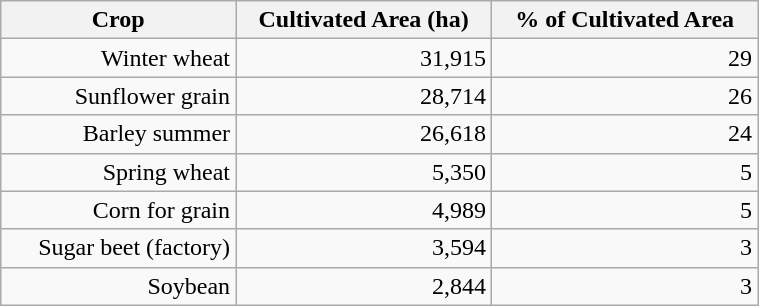<table class="wikitable" style="width: 40%; text-align:right">
<tr>
<th>Crop</th>
<th>Cultivated Area (ha)</th>
<th>% of Cultivated Area</th>
</tr>
<tr>
<td>Winter wheat</td>
<td>31,915</td>
<td>29</td>
</tr>
<tr>
<td>Sunflower grain</td>
<td>28,714</td>
<td>26</td>
</tr>
<tr>
<td>Barley summer</td>
<td>26,618</td>
<td>24</td>
</tr>
<tr>
<td>Spring wheat</td>
<td>5,350</td>
<td>5</td>
</tr>
<tr>
<td>Corn for grain</td>
<td>4,989</td>
<td>5</td>
</tr>
<tr>
<td>Sugar beet (factory)</td>
<td>3,594</td>
<td>3</td>
</tr>
<tr>
<td>Soybean</td>
<td>2,844</td>
<td>3</td>
</tr>
</table>
